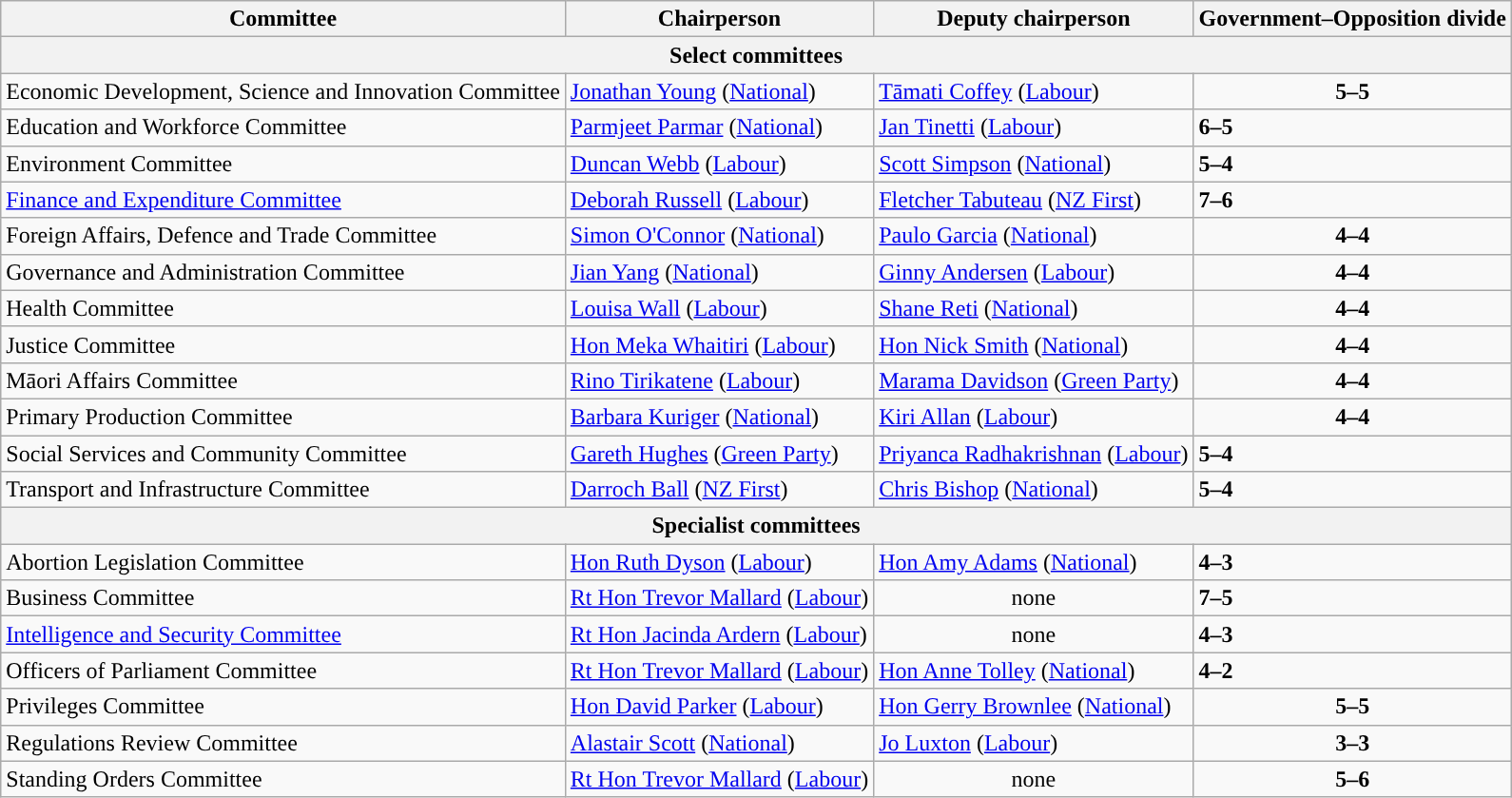<table class="wikitable">
<tr>
<th>Committee</th>
<th>Chairperson</th>
<th>Deputy chairperson</th>
<th>Government–Opposition divide</th>
</tr>
<tr>
<th colspan="4">Select committees</th>
</tr>
<tr>
<td>Economic Development, Science and Innovation Committee</td>
<td style="background:"><a href='#'>Jonathan Young</a> (<a href='#'>National</a>)</td>
<td style="background:"><a href='#'>Tāmati Coffey</a> (<a href='#'>Labour</a>)</td>
<td style="text-align:center;"><strong>5–5</strong></td>
</tr>
<tr>
<td>Education and Workforce Committee</td>
<td style="background:"><a href='#'>Parmjeet Parmar</a> (<a href='#'>National</a>)</td>
<td style="background:"><a href='#'>Jan Tinetti</a> (<a href='#'>Labour</a>)</td>
<td style="background:"><strong>6–5</strong></td>
</tr>
<tr>
<td>Environment Committee</td>
<td style="background:"><a href='#'>Duncan Webb</a> (<a href='#'>Labour</a>)</td>
<td style="background:"><a href='#'>Scott Simpson</a> (<a href='#'>National</a>)</td>
<td style="background:"><strong>5–4</strong></td>
</tr>
<tr>
<td><a href='#'>Finance and Expenditure Committee</a></td>
<td style="background:"><a href='#'>Deborah Russell</a> (<a href='#'>Labour</a>)</td>
<td style="background:"><a href='#'>Fletcher Tabuteau</a> (<a href='#'>NZ First</a>)</td>
<td style="background:"><strong>7–6</strong></td>
</tr>
<tr>
<td>Foreign Affairs, Defence and Trade Committee</td>
<td style="background:"><a href='#'>Simon O'Connor</a> (<a href='#'>National</a>)</td>
<td style="background:"><a href='#'>Paulo Garcia</a> (<a href='#'>National</a>)</td>
<td style="text-align:center;"><strong>4–4</strong></td>
</tr>
<tr>
<td>Governance and Administration Committee</td>
<td style="background:"><a href='#'>Jian Yang</a> (<a href='#'>National</a>)</td>
<td style="background:"><a href='#'>Ginny Andersen</a> (<a href='#'>Labour</a>)</td>
<td style="text-align:center;"><strong>4–4</strong></td>
</tr>
<tr>
<td>Health Committee</td>
<td style="background:"><a href='#'>Louisa Wall</a> (<a href='#'>Labour</a>)</td>
<td style="background:"><a href='#'>Shane Reti</a> (<a href='#'>National</a>)</td>
<td style="text-align:center;"><strong>4–4</strong></td>
</tr>
<tr>
<td>Justice Committee</td>
<td style="background:"><a href='#'>Hon Meka Whaitiri</a> (<a href='#'>Labour</a>)</td>
<td style="background:"><a href='#'>Hon Nick Smith</a> (<a href='#'>National</a>)</td>
<td style="text-align:center;"><strong>4–4</strong></td>
</tr>
<tr>
<td>Māori Affairs Committee</td>
<td style="background:"><a href='#'>Rino Tirikatene</a> (<a href='#'>Labour</a>)</td>
<td style="background:"><a href='#'>Marama Davidson</a> (<a href='#'>Green Party</a>)</td>
<td style="text-align:center;"><strong>4–4</strong></td>
</tr>
<tr>
<td>Primary Production Committee</td>
<td style="background:"><a href='#'>Barbara Kuriger</a> (<a href='#'>National</a>)</td>
<td style="background:"><a href='#'>Kiri Allan</a> (<a href='#'>Labour</a>)</td>
<td style="text-align:center;"><strong>4–4</strong></td>
</tr>
<tr>
<td>Social Services and Community Committee</td>
<td style="background:"><a href='#'>Gareth Hughes</a> (<a href='#'>Green Party</a>)</td>
<td style="background:"><a href='#'>Priyanca Radhakrishnan</a> (<a href='#'>Labour</a>)</td>
<td style="background:"><strong>5–4</strong></td>
</tr>
<tr>
<td>Transport and Infrastructure Committee</td>
<td style="background:"><a href='#'>Darroch Ball</a> (<a href='#'>NZ First</a>)</td>
<td style="background:"><a href='#'>Chris Bishop</a> (<a href='#'>National</a>)</td>
<td style="background:"><strong>5–4</strong></td>
</tr>
<tr>
<th colspan="4">Specialist committees</th>
</tr>
<tr>
<td>Abortion Legislation Committee</td>
<td style="background:"><a href='#'>Hon Ruth Dyson</a> (<a href='#'>Labour</a>)</td>
<td style="background:"><a href='#'>Hon Amy Adams</a> (<a href='#'>National</a>)</td>
<td style="background:"><strong>4–3</strong></td>
</tr>
<tr>
<td>Business Committee</td>
<td style="background:"><a href='#'>Rt Hon Trevor Mallard</a> (<a href='#'>Labour</a>)</td>
<td style="text-align:center;">none</td>
<td style="background:"><strong>7–5</strong></td>
</tr>
<tr>
<td><a href='#'>Intelligence and Security Committee</a></td>
<td style="background:"><a href='#'>Rt Hon Jacinda Ardern</a> (<a href='#'>Labour</a>)</td>
<td style="text-align:center;">none</td>
<td style="background:"><strong>4–3</strong></td>
</tr>
<tr>
<td>Officers of Parliament Committee</td>
<td style="background:"><a href='#'>Rt Hon Trevor Mallard</a> (<a href='#'>Labour</a>)</td>
<td style="background:"><a href='#'>Hon Anne Tolley</a> (<a href='#'>National</a>)</td>
<td style="background:"><strong>4–2</strong></td>
</tr>
<tr>
<td>Privileges Committee</td>
<td style="background:"><a href='#'>Hon David Parker</a> (<a href='#'>Labour</a>)</td>
<td style="background:"><a href='#'>Hon Gerry Brownlee</a> (<a href='#'>National</a>)</td>
<td style="text-align:center;"><strong>5–5</strong></td>
</tr>
<tr>
<td>Regulations Review Committee</td>
<td style="background:"><a href='#'>Alastair Scott</a> (<a href='#'>National</a>)</td>
<td style="background:"><a href='#'>Jo Luxton</a> (<a href='#'>Labour</a>)</td>
<td style="text-align:center;"><strong>3–3</strong></td>
</tr>
<tr>
<td>Standing Orders Committee</td>
<td style="background:"><a href='#'>Rt Hon Trevor Mallard</a> (<a href='#'>Labour</a>)</td>
<td style="text-align:center;">none</td>
<td style="text-align:center;"><strong>5–6</strong></td>
</tr>
</table>
